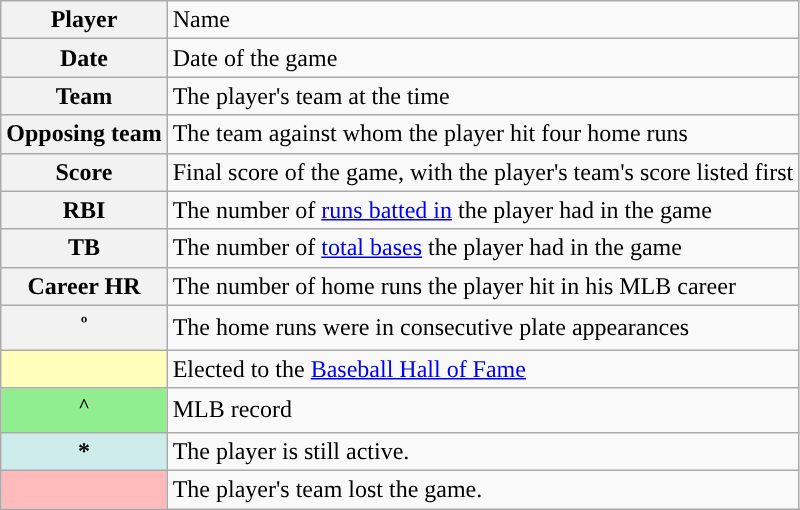<table class="wikitable plainrowheaders">
<tr>
<th scope="row" style="text-align:center"><strong>Player</strong></th>
<td>Name</td>
</tr>
<tr>
<th scope="row" style="text-align:center"><strong>Date</strong></th>
<td>Date of the game</td>
</tr>
<tr>
<th scope="row" style="text-align:center"><strong>Team</strong></th>
<td>The player's team at the time</td>
</tr>
<tr>
<th scope="row" style="text-align:center"><strong>Opposing team</strong></th>
<td>The team against whom the player hit four home runs</td>
</tr>
<tr>
<th scope="row" style="text-align:center"><strong>Score</strong></th>
<td>Final score of the game, with the player's team's score listed first</td>
</tr>
<tr>
<th scope="row" style="text-align:center"><strong>RBI</strong></th>
<td>The number of <a href='#'>runs batted in</a> the player had in the game</td>
</tr>
<tr>
<th scope="row" style="text-align:center"><strong>TB</strong></th>
<td>The number of <a href='#'>total bases</a> the player had in the game</td>
</tr>
<tr>
<th scope="row" style="text-align:center"><strong>Career HR</strong></th>
<td>The number of home runs the player hit in his MLB career</td>
</tr>
<tr>
<th scope="row" style="text-align:center"><strong><sup>º</sup></strong></th>
<td>The home runs were in consecutive plate appearances</td>
</tr>
<tr>
<th scope="row" style="text-align:center; background-color: #ffffbb"></th>
<td>Elected to the <a href='#'>Baseball Hall of Fame</a></td>
</tr>
<tr>
<th scope="row" style="text-align:center; background-color: lightgreen"><strong><sup>^</sup></strong></th>
<td>MLB record</td>
</tr>
<tr>
<th scope="row" style="text-align:center; background-color:#CFECEC;">*</th>
<td>The player is still active.</td>
</tr>
<tr>
<th scope="row" style="text-align:center; background-color: #ffbbbb"></th>
<td>The player's team lost the game.</td>
</tr>
</table>
